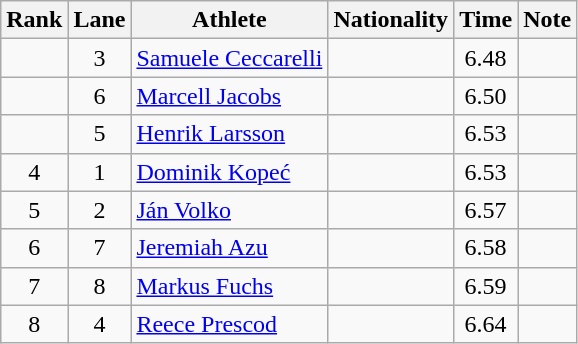<table class="wikitable sortable" style="text-align:center">
<tr>
<th>Rank</th>
<th>Lane</th>
<th>Athlete</th>
<th>Nationality</th>
<th>Time</th>
<th>Note</th>
</tr>
<tr>
<td></td>
<td>3</td>
<td align="left"><a href='#'>Samuele Ceccarelli</a></td>
<td align="left"></td>
<td>6.48</td>
<td></td>
</tr>
<tr>
<td></td>
<td>6</td>
<td align="left"><a href='#'>Marcell Jacobs</a></td>
<td align="left"></td>
<td>6.50</td>
<td></td>
</tr>
<tr>
<td></td>
<td>5</td>
<td align="left"><a href='#'>Henrik Larsson</a></td>
<td align="left"></td>
<td>6.53</td>
<td></td>
</tr>
<tr>
<td>4</td>
<td>1</td>
<td align="left"><a href='#'>Dominik Kopeć</a></td>
<td align="left"></td>
<td>6.53</td>
<td></td>
</tr>
<tr>
<td>5</td>
<td>2</td>
<td align="left"><a href='#'>Ján Volko</a></td>
<td align="left"></td>
<td>6.57</td>
<td></td>
</tr>
<tr>
<td>6</td>
<td>7</td>
<td align="left"><a href='#'>Jeremiah Azu</a></td>
<td align="left"></td>
<td>6.58</td>
<td></td>
</tr>
<tr>
<td>7</td>
<td>8</td>
<td align="left"><a href='#'>Markus Fuchs</a></td>
<td align="left"></td>
<td>6.59</td>
<td></td>
</tr>
<tr>
<td>8</td>
<td>4</td>
<td align="left"><a href='#'>Reece Prescod</a></td>
<td align="left"></td>
<td>6.64</td>
<td></td>
</tr>
</table>
